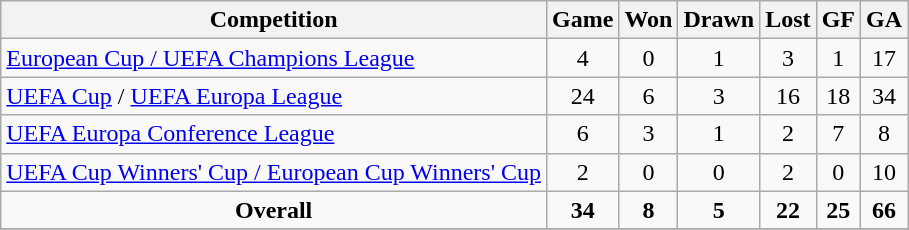<table class="wikitable" style="text-align:center;">
<tr>
<th>Competition</th>
<th>Game</th>
<th>Won</th>
<th>Drawn</th>
<th>Lost</th>
<th>GF</th>
<th>GA</th>
</tr>
<tr>
<td style="text-align:left;"><a href='#'>European Cup / UEFA Champions League</a></td>
<td>4</td>
<td>0</td>
<td>1</td>
<td>3</td>
<td>1</td>
<td>17</td>
</tr>
<tr>
<td style="text-align:left;"><a href='#'>UEFA Cup</a> / <a href='#'>UEFA Europa League</a></td>
<td>24</td>
<td>6</td>
<td>3</td>
<td>16</td>
<td>18</td>
<td>34</td>
</tr>
<tr>
<td style="text-align:left;"><a href='#'>UEFA Europa Conference League</a></td>
<td>6</td>
<td>3</td>
<td>1</td>
<td>2</td>
<td>7</td>
<td>8</td>
</tr>
<tr>
<td style="text-align:left;"><a href='#'>UEFA Cup Winners' Cup / European Cup Winners' Cup</a></td>
<td>2</td>
<td>0</td>
<td>0</td>
<td>2</td>
<td>0</td>
<td>10</td>
</tr>
<tr>
<td><strong>Overall</strong></td>
<td><strong>34</strong></td>
<td><strong>8</strong></td>
<td><strong>5</strong></td>
<td><strong>22</strong></td>
<td><strong>25</strong></td>
<td><strong>66</strong></td>
</tr>
<tr>
</tr>
</table>
